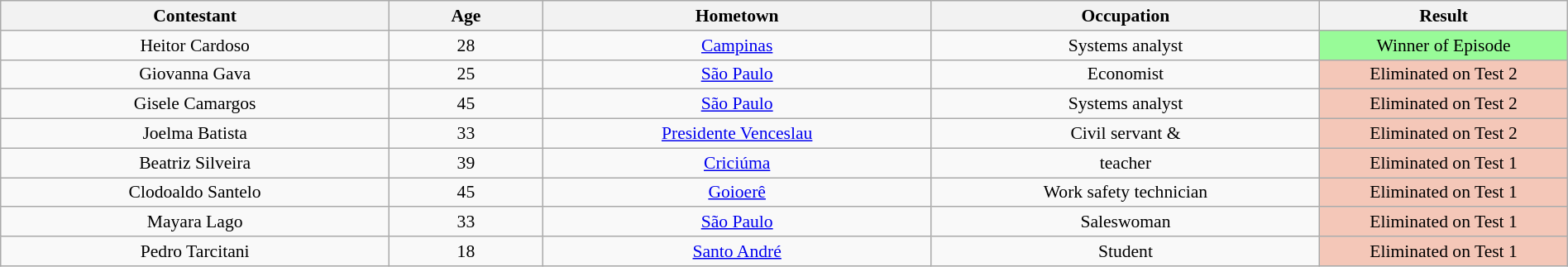<table class="wikitable sortable" style="text-align:center; font-size:90%; width:100%;">
<tr>
<th width="200px">Contestant</th>
<th width="075px">Age</th>
<th width="200px">Hometown</th>
<th width="200px">Occupation</th>
<th width="125px">Result</th>
</tr>
<tr>
<td>Heitor Cardoso</td>
<td>28</td>
<td><a href='#'>Campinas</a></td>
<td>Systems analyst</td>
<td bgcolor=98FB98>Winner of Episode</td>
</tr>
<tr>
<td>Giovanna Gava</td>
<td>25</td>
<td><a href='#'>São Paulo</a></td>
<td>Economist</td>
<td bgcolor=F4C7B8>Eliminated on Test 2</td>
</tr>
<tr>
<td>Gisele Camargos</td>
<td>45</td>
<td><a href='#'>São Paulo</a></td>
<td>Systems analyst</td>
<td bgcolor=F4C7B8>Eliminated on Test 2</td>
</tr>
<tr>
<td>Joelma Batista</td>
<td>33</td>
<td><a href='#'>Presidente Venceslau</a></td>
<td>Civil servant & </td>
<td bgcolor=F4C7B8>Eliminated on Test 2</td>
</tr>
<tr>
<td>Beatriz Silveira</td>
<td>39</td>
<td><a href='#'>Criciúma</a></td>
<td> teacher</td>
<td bgcolor=F4C7B8>Eliminated on Test 1</td>
</tr>
<tr>
<td>Clodoaldo Santelo</td>
<td>45</td>
<td><a href='#'>Goioerê</a></td>
<td>Work safety technician</td>
<td bgcolor=F4C7B8>Eliminated on Test 1</td>
</tr>
<tr>
<td>Mayara Lago</td>
<td>33</td>
<td><a href='#'>São Paulo</a></td>
<td>Saleswoman</td>
<td bgcolor=F4C7B8>Eliminated on Test 1</td>
</tr>
<tr>
<td>Pedro Tarcitani</td>
<td>18</td>
<td><a href='#'>Santo André</a></td>
<td>Student</td>
<td bgcolor=F4C7B8>Eliminated on Test 1</td>
</tr>
</table>
